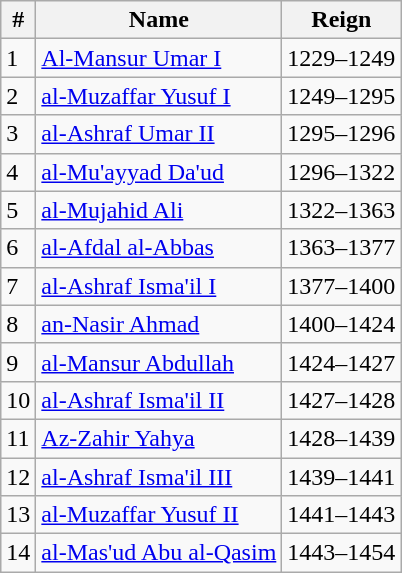<table class="wikitable" style="margin-left:1em; margin-bottom:1em;">
<tr>
<th>#</th>
<th>Name</th>
<th>Reign</th>
</tr>
<tr>
<td>1</td>
<td><a href='#'>Al-Mansur Umar I</a></td>
<td>1229–1249</td>
</tr>
<tr>
<td>2</td>
<td><a href='#'>al-Muzaffar Yusuf I</a></td>
<td>1249–1295</td>
</tr>
<tr>
<td>3</td>
<td><a href='#'>al-Ashraf Umar II</a></td>
<td>1295–1296</td>
</tr>
<tr>
<td>4</td>
<td><a href='#'>al-Mu'ayyad Da'ud</a></td>
<td>1296–1322</td>
</tr>
<tr>
<td>5</td>
<td><a href='#'>al-Mujahid Ali</a></td>
<td>1322–1363</td>
</tr>
<tr>
<td>6</td>
<td><a href='#'>al-Afdal al-Abbas</a></td>
<td>1363–1377</td>
</tr>
<tr>
<td>7</td>
<td><a href='#'>al-Ashraf Isma'il I</a></td>
<td>1377–1400</td>
</tr>
<tr>
<td>8</td>
<td><a href='#'>an-Nasir Ahmad</a></td>
<td>1400–1424</td>
</tr>
<tr>
<td>9</td>
<td><a href='#'>al-Mansur Abdullah</a></td>
<td>1424–1427</td>
</tr>
<tr>
<td>10</td>
<td><a href='#'>al-Ashraf Isma'il II</a></td>
<td>1427–1428</td>
</tr>
<tr>
<td>11</td>
<td><a href='#'>Az-Zahir Yahya</a></td>
<td>1428–1439</td>
</tr>
<tr>
<td>12</td>
<td><a href='#'>al-Ashraf Isma'il III</a></td>
<td>1439–1441</td>
</tr>
<tr>
<td>13</td>
<td><a href='#'>al-Muzaffar Yusuf II</a></td>
<td>1441–1443</td>
</tr>
<tr>
<td>14</td>
<td><a href='#'>al-Mas'ud Abu al-Qasim</a></td>
<td>1443–1454</td>
</tr>
</table>
